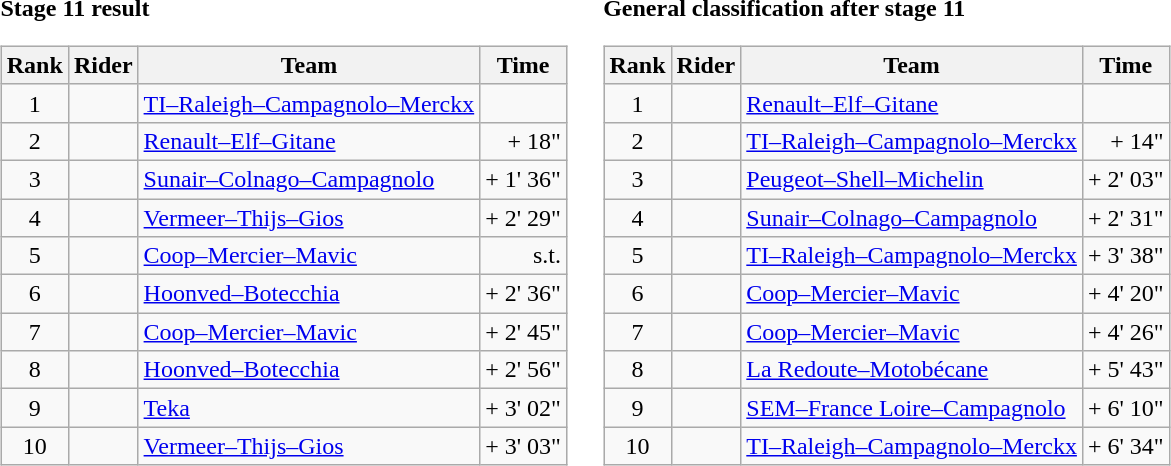<table>
<tr>
<td><strong>Stage 11 result</strong><br><table class="wikitable">
<tr>
<th scope="col">Rank</th>
<th scope="col">Rider</th>
<th scope="col">Team</th>
<th scope="col">Time</th>
</tr>
<tr>
<td style="text-align:center;">1</td>
<td></td>
<td><a href='#'>TI–Raleigh–Campagnolo–Merckx</a></td>
<td style="text-align:right;"></td>
</tr>
<tr>
<td style="text-align:center;">2</td>
<td></td>
<td><a href='#'>Renault–Elf–Gitane</a></td>
<td style="text-align:right;">+ 18"</td>
</tr>
<tr>
<td style="text-align:center;">3</td>
<td></td>
<td><a href='#'>Sunair–Colnago–Campagnolo</a></td>
<td style="text-align:right;">+ 1' 36"</td>
</tr>
<tr>
<td style="text-align:center;">4</td>
<td></td>
<td><a href='#'>Vermeer–Thijs–Gios</a></td>
<td style="text-align:right;">+ 2' 29"</td>
</tr>
<tr>
<td style="text-align:center;">5</td>
<td></td>
<td><a href='#'>Coop–Mercier–Mavic</a></td>
<td style="text-align:right;">s.t.</td>
</tr>
<tr>
<td style="text-align:center;">6</td>
<td></td>
<td><a href='#'>Hoonved–Botecchia</a></td>
<td style="text-align:right;">+ 2' 36"</td>
</tr>
<tr>
<td style="text-align:center;">7</td>
<td></td>
<td><a href='#'>Coop–Mercier–Mavic</a></td>
<td style="text-align:right;">+ 2' 45"</td>
</tr>
<tr>
<td style="text-align:center;">8</td>
<td></td>
<td><a href='#'>Hoonved–Botecchia</a></td>
<td style="text-align:right;">+ 2' 56"</td>
</tr>
<tr>
<td style="text-align:center;">9</td>
<td></td>
<td><a href='#'>Teka</a></td>
<td style="text-align:right;">+ 3' 02"</td>
</tr>
<tr>
<td style="text-align:center;">10</td>
<td></td>
<td><a href='#'>Vermeer–Thijs–Gios</a></td>
<td style="text-align:right;">+ 3' 03"</td>
</tr>
</table>
</td>
<td></td>
<td><strong>General classification after stage 11</strong><br><table class="wikitable">
<tr>
<th scope="col">Rank</th>
<th scope="col">Rider</th>
<th scope="col">Team</th>
<th scope="col">Time</th>
</tr>
<tr>
<td style="text-align:center;">1</td>
<td> </td>
<td><a href='#'>Renault–Elf–Gitane</a></td>
<td style="text-align:right;"></td>
</tr>
<tr>
<td style="text-align:center;">2</td>
<td></td>
<td><a href='#'>TI–Raleigh–Campagnolo–Merckx</a></td>
<td style="text-align:right;">+ 14"</td>
</tr>
<tr>
<td style="text-align:center;">3</td>
<td></td>
<td><a href='#'>Peugeot–Shell–Michelin</a></td>
<td style="text-align:right;">+ 2' 03"</td>
</tr>
<tr>
<td style="text-align:center;">4</td>
<td></td>
<td><a href='#'>Sunair–Colnago–Campagnolo</a></td>
<td style="text-align:right;">+ 2' 31"</td>
</tr>
<tr>
<td style="text-align:center;">5</td>
<td></td>
<td><a href='#'>TI–Raleigh–Campagnolo–Merckx</a></td>
<td style="text-align:right;">+ 3' 38"</td>
</tr>
<tr>
<td style="text-align:center;">6</td>
<td></td>
<td><a href='#'>Coop–Mercier–Mavic</a></td>
<td style="text-align:right;">+ 4' 20"</td>
</tr>
<tr>
<td style="text-align:center;">7</td>
<td></td>
<td><a href='#'>Coop–Mercier–Mavic</a></td>
<td style="text-align:right;">+ 4' 26"</td>
</tr>
<tr>
<td style="text-align:center;">8</td>
<td></td>
<td><a href='#'>La Redoute–Motobécane</a></td>
<td style="text-align:right;">+ 5' 43"</td>
</tr>
<tr>
<td style="text-align:center;">9</td>
<td></td>
<td><a href='#'>SEM–France Loire–Campagnolo</a></td>
<td style="text-align:right;">+ 6' 10"</td>
</tr>
<tr>
<td style="text-align:center;">10</td>
<td></td>
<td><a href='#'>TI–Raleigh–Campagnolo–Merckx</a></td>
<td style="text-align:right;">+ 6' 34"</td>
</tr>
</table>
</td>
</tr>
</table>
